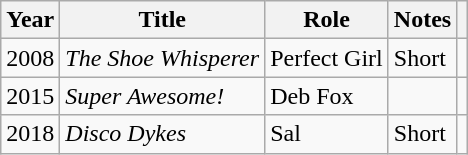<table class="wikitable">
<tr>
<th>Year</th>
<th>Title</th>
<th>Role</th>
<th>Notes</th>
<th></th>
</tr>
<tr>
<td>2008</td>
<td><em>The Shoe Whisperer</em></td>
<td>Perfect Girl</td>
<td>Short</td>
<td></td>
</tr>
<tr>
<td>2015</td>
<td><em>Super Awesome!</em></td>
<td>Deb Fox</td>
<td></td>
<td></td>
</tr>
<tr>
<td>2018</td>
<td><em>Disco Dykes</em></td>
<td>Sal</td>
<td>Short</td>
<td></td>
</tr>
</table>
